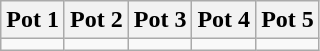<table class="wikitable">
<tr>
<th width=20%>Pot 1</th>
<th width=20%>Pot 2</th>
<th width=20%>Pot 3</th>
<th width=20%>Pot 4</th>
<th width=20%>Pot 5</th>
</tr>
<tr style="vertical-align:top">
<td></td>
<td></td>
<td></td>
<td></td>
<td></td>
</tr>
</table>
